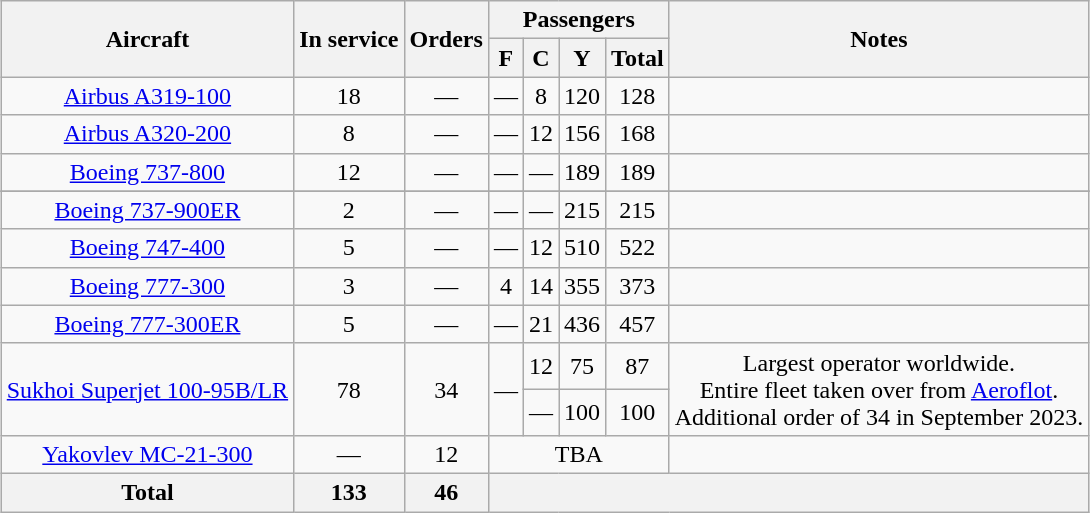<table class="wikitable" style="text-align:center;margin:auto;">
<tr>
<th rowspan="2">Aircraft</th>
<th rowspan="2">In service</th>
<th rowspan="2">Orders</th>
<th colspan="4">Passengers</th>
<th rowspan="2">Notes</th>
</tr>
<tr>
<th><abbr>F</abbr></th>
<th><abbr>C</abbr></th>
<th><abbr>Y</abbr></th>
<th>Total</th>
</tr>
<tr>
<td><a href='#'>Airbus A319-100</a></td>
<td>18</td>
<td>—</td>
<td>—</td>
<td>8</td>
<td>120</td>
<td>128</td>
<td></td>
</tr>
<tr>
<td><a href='#'>Airbus A320-200</a></td>
<td>8</td>
<td>—</td>
<td>—</td>
<td>12</td>
<td>156</td>
<td>168</td>
<td></td>
</tr>
<tr>
<td><a href='#'>Boeing 737-800</a></td>
<td>12</td>
<td>—</td>
<td>—</td>
<td>—</td>
<td>189</td>
<td>189</td>
<td></td>
</tr>
<tr>
</tr>
<tr>
<td><a href='#'>Boeing 737-900ER</a></td>
<td>2</td>
<td>—</td>
<td>—</td>
<td>—</td>
<td>215</td>
<td>215</td>
<td></td>
</tr>
<tr>
<td><a href='#'>Boeing 747-400</a></td>
<td>5</td>
<td>—</td>
<td>—</td>
<td>12</td>
<td>510</td>
<td>522</td>
<td></td>
</tr>
<tr>
<td><a href='#'>Boeing 777-300</a></td>
<td>3</td>
<td>—</td>
<td>4</td>
<td>14</td>
<td>355</td>
<td>373</td>
<td></td>
</tr>
<tr>
<td><a href='#'>Boeing 777-300ER</a></td>
<td>5</td>
<td>—</td>
<td>—</td>
<td>21</td>
<td>436</td>
<td>457</td>
<td></td>
</tr>
<tr>
<td rowspan="2"><a href='#'>Sukhoi Superjet 100-95B/LR</a></td>
<td rowspan="2">78</td>
<td rowspan="2">34</td>
<td rowspan="2">—</td>
<td>12</td>
<td>75</td>
<td>87</td>
<td rowspan="2">Largest operator worldwide.<br>Entire fleet taken over from <a href='#'>Aeroflot</a>.<br>Additional order of 34 in September 2023.</td>
</tr>
<tr>
<td>—</td>
<td>100</td>
<td>100</td>
</tr>
<tr>
<td><a href='#'>Yakovlev MC-21-300</a></td>
<td>—</td>
<td>12</td>
<td colspan="4"><abbr>TBA</abbr></td>
<td></td>
</tr>
<tr>
<th>Total</th>
<th>133</th>
<th>46</th>
<th colspan="6"></th>
</tr>
</table>
